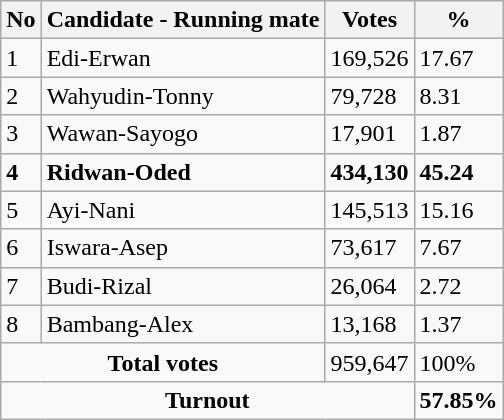<table class="wikitable sortable">
<tr>
<th>No</th>
<th>Candidate - Running mate</th>
<th>Votes</th>
<th>%</th>
</tr>
<tr>
<td>1</td>
<td>Edi-Erwan</td>
<td>169,526</td>
<td>17.67</td>
</tr>
<tr>
<td>2</td>
<td>Wahyudin-Tonny</td>
<td>79,728</td>
<td>8.31</td>
</tr>
<tr>
<td>3</td>
<td>Wawan-Sayogo</td>
<td>17,901</td>
<td>1.87</td>
</tr>
<tr>
<td><strong>4</strong></td>
<td><strong>Ridwan-Oded</strong></td>
<td><strong>434,130</strong></td>
<td><strong>45.24</strong></td>
</tr>
<tr>
<td>5</td>
<td>Ayi-Nani</td>
<td>145,513</td>
<td>15.16</td>
</tr>
<tr>
<td>6</td>
<td>Iswara-Asep</td>
<td>73,617</td>
<td>7.67</td>
</tr>
<tr>
<td>7</td>
<td>Budi-Rizal</td>
<td>26,064</td>
<td>2.72</td>
</tr>
<tr>
<td>8</td>
<td>Bambang-Alex</td>
<td>13,168</td>
<td>1.37</td>
</tr>
<tr>
<td colspan=2 style="text-align:center;"><strong>Total votes</strong></td>
<td>959,647</td>
<td>100%</td>
</tr>
<tr>
<td colspan=3 style="text-align:center;"><strong>Turnout</strong></td>
<td><strong>57.85%</strong></td>
</tr>
</table>
